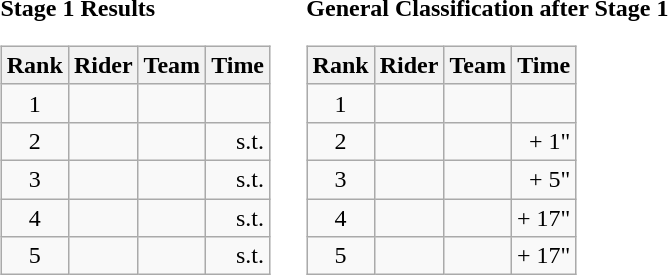<table>
<tr>
<td><strong>Stage 1 Results</strong><br><table class="wikitable">
<tr>
<th>Rank</th>
<th>Rider</th>
<th>Team</th>
<th>Time</th>
</tr>
<tr>
<td style="text-align:center;">1</td>
<td></td>
<td></td>
<td style="text-align:right;"></td>
</tr>
<tr>
<td style="text-align:center;">2</td>
<td></td>
<td></td>
<td style="text-align:right;">s.t.</td>
</tr>
<tr>
<td style="text-align:center;">3</td>
<td></td>
<td></td>
<td style="text-align:right;">s.t.</td>
</tr>
<tr>
<td style="text-align:center;">4</td>
<td></td>
<td></td>
<td style="text-align:right;">s.t.</td>
</tr>
<tr>
<td style="text-align:center;">5</td>
<td></td>
<td></td>
<td style="text-align:right;">s.t.</td>
</tr>
</table>
</td>
<td></td>
<td><strong>General Classification after Stage 1</strong><br><table class="wikitable">
<tr>
<th>Rank</th>
<th>Rider</th>
<th>Team</th>
<th>Time</th>
</tr>
<tr>
<td style="text-align:center;">1</td>
<td> </td>
<td></td>
<td style="text-align:right;"></td>
</tr>
<tr>
<td style="text-align:center;">2</td>
<td> </td>
<td></td>
<td style="text-align:right;">+ 1"</td>
</tr>
<tr>
<td style="text-align:center;">3</td>
<td></td>
<td></td>
<td style="text-align:right;">+ 5"</td>
</tr>
<tr>
<td style="text-align:center;">4</td>
<td></td>
<td></td>
<td style="text-align:right;">+ 17"</td>
</tr>
<tr>
<td style="text-align:center;">5</td>
<td></td>
<td></td>
<td style="text-align:right;">+ 17"</td>
</tr>
</table>
</td>
</tr>
</table>
